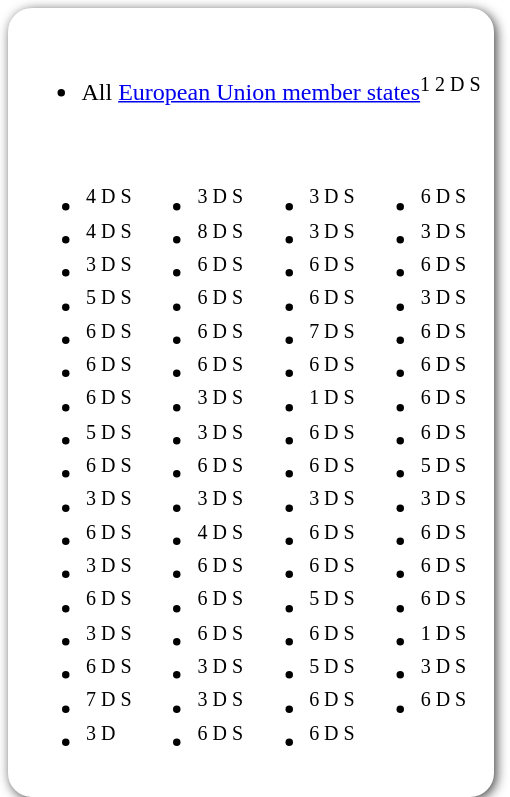<table style="border-radius:1em; box-shadow:0.1em 0.1em 0.5em rgba(0,0,0,0.75); background:white; border:1px solid white; padding:5px;">
<tr style="vertical-align:top;">
<td><br><ul><li> All <a href='#'>European Union member states</a><sup>1 2 D S</sup></li></ul><table>
<tr>
<td><br><ul><li><sup>4 D S</sup></li><li><sup>4 D S</sup></li><li><sup>3 D S</sup></li><li><sup>5 D S</sup></li><li><sup>6 D S</sup></li><li><sup>6 D S</sup></li><li><sup>6 D S</sup></li><li><sup>5 D S</sup></li><li><sup>6 D S</sup></li><li><sup>3 D S</sup></li><li><sup>6 D S</sup></li><li><sup>3 D S</sup></li><li><sup>6 D S</sup></li><li><sup>3 D S</sup></li><li><sup>6 D S</sup></li><li><sup>7 D S</sup></li><li><sup>3 D</sup></li></ul></td>
<td valign="top"><br><ul><li><sup>3 D S</sup></li><li><sup>8 D S</sup></li><li><sup>6 D S</sup></li><li><sup>6 D S</sup></li><li><sup>6 D S</sup></li><li><sup>6 D S</sup></li><li><sup>3 D S</sup></li><li><sup>3 D S</sup></li><li><sup>6 D S</sup></li><li><sup>3 D S</sup></li><li><sup>4 D S</sup></li><li><sup>6 D S</sup></li><li><sup>6 D S</sup></li><li><sup>6 D S</sup></li><li><sup>3 D S</sup></li><li><sup>3 D S</sup></li><li><sup>6 D S</sup></li></ul></td>
<td valign="top"><br><ul><li><sup>3 D S</sup></li><li><sup>3 D S</sup></li><li><sup>6 D S</sup></li><li><sup>6 D S</sup></li><li><sup>7 D S</sup></li><li><sup>6 D S</sup></li><li><sup>1 D S</sup></li><li><sup>6 D S</sup></li><li><sup>6 D S</sup></li><li><sup>3 D S</sup></li><li><sup>6 D S</sup></li><li><sup>6 D S</sup></li><li><sup>5 D S</sup></li><li><sup>6 D S</sup></li><li><sup>5 D S</sup></li><li><sup>6 D S</sup></li><li><sup>6 D S</sup></li></ul></td>
<td valign="top"><br><ul><li><sup>6 D S</sup></li><li><sup>3 D S</sup></li><li><sup>6 D S</sup></li><li><sup>3 D S</sup></li><li><sup>6 D S</sup></li><li><sup>6 D S</sup></li><li><sup>6 D S</sup></li><li><sup>6 D S</sup></li><li><sup>5 D S</sup></li><li><sup>3 D S</sup></li><li><sup>6 D S</sup></li><li><sup>6 D S</sup></li><li><sup>6 D S</sup></li><li><sup>1 D S</sup></li><li><sup>3 D S</sup></li><li><sup>6 D S</sup></li></ul></td>
<td></td>
</tr>
</table>
</td>
</tr>
</table>
